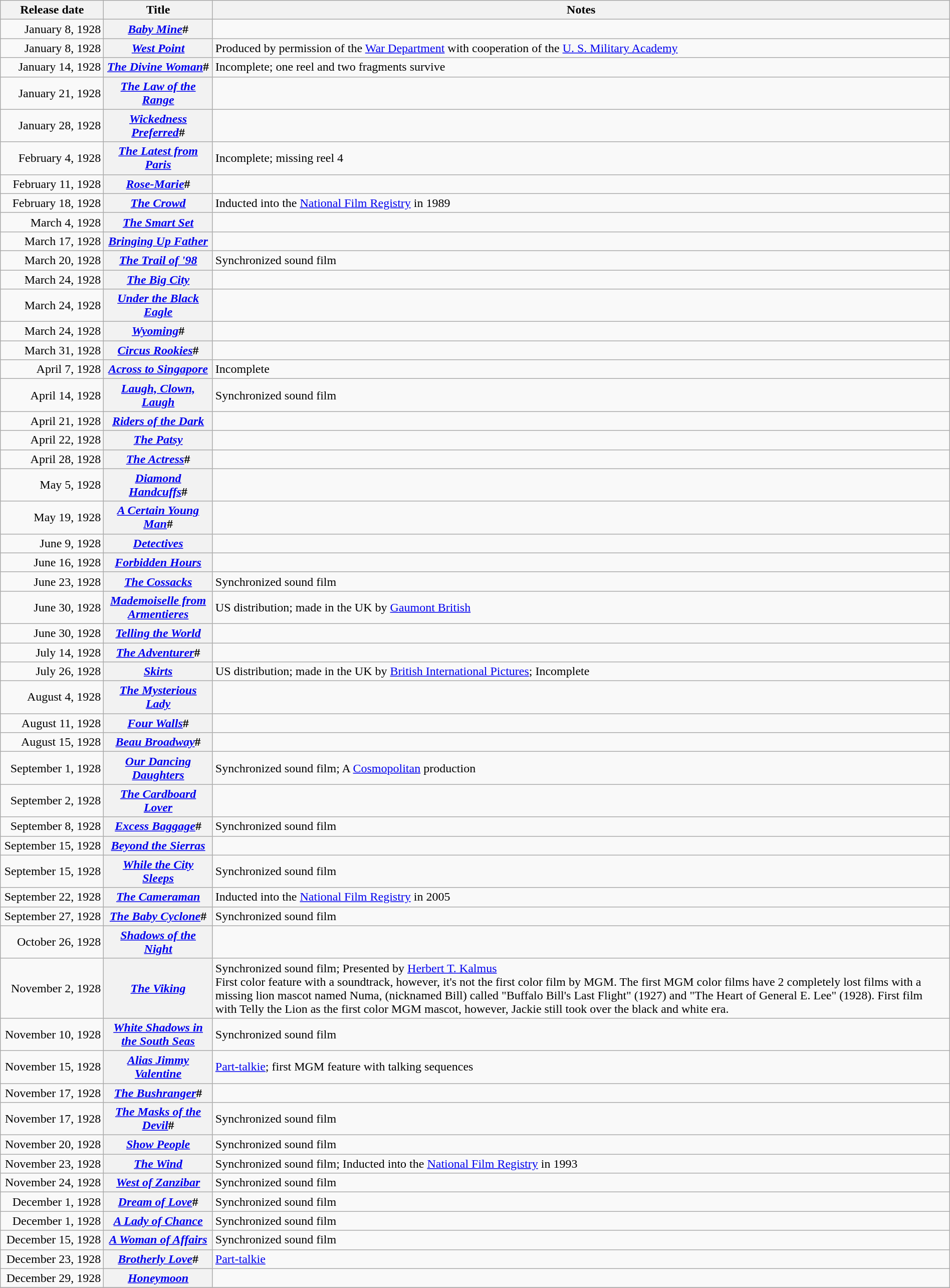<table class="wikitable sortable" style="width:100%;">
<tr>
<th scope="col" style="width:130px;">Release date</th>
<th>Title</th>
<th>Notes</th>
</tr>
<tr>
<td style="text-align:right;">January 8, 1928</td>
<th scope="row"><em><a href='#'>Baby Mine</a></em>#</th>
<td></td>
</tr>
<tr>
<td style="text-align:right;">January 8, 1928</td>
<th scope="row"><em><a href='#'>West Point</a></em></th>
<td>Produced by permission of the <a href='#'>War Department</a> with cooperation of the <a href='#'>U. S. Military Academy</a></td>
</tr>
<tr>
<td style="text-align:right;">January 14, 1928</td>
<th scope="row"><em><a href='#'>The Divine Woman</a></em>#</th>
<td>Incomplete; one reel and two fragments survive</td>
</tr>
<tr>
<td style="text-align:right;">January 21, 1928</td>
<th scope="row"><em><a href='#'>The Law of the Range</a></em></th>
<td></td>
</tr>
<tr>
<td style="text-align:right;">January 28, 1928</td>
<th scope="row"><em><a href='#'>Wickedness Preferred</a></em>#</th>
<td></td>
</tr>
<tr>
<td style="text-align:right;">February 4, 1928</td>
<th scope="row"><em><a href='#'>The Latest from Paris</a></em></th>
<td>Incomplete; missing reel 4</td>
</tr>
<tr>
<td style="text-align:right;">February 11, 1928</td>
<th scope="row"><em><a href='#'>Rose-Marie</a></em>#</th>
<td></td>
</tr>
<tr>
<td style="text-align:right;">February 18, 1928</td>
<th scope="row"><em><a href='#'>The Crowd</a></em></th>
<td>Inducted into the <a href='#'>National Film Registry</a> in 1989</td>
</tr>
<tr>
<td style="text-align:right;">March 4, 1928</td>
<th scope="row"><em><a href='#'>The Smart Set</a></em></th>
<td></td>
</tr>
<tr>
<td style="text-align:right;">March 17, 1928</td>
<th scope="row"><em><a href='#'>Bringing Up Father</a></em></th>
<td></td>
</tr>
<tr>
<td style="text-align:right;">March 20, 1928</td>
<th scope="row"><em><a href='#'>The Trail of '98</a></em></th>
<td>Synchronized sound film</td>
</tr>
<tr>
<td style="text-align:right;">March 24, 1928</td>
<th scope="row"><em><a href='#'>The Big City</a></em></th>
<td></td>
</tr>
<tr>
<td style="text-align:right;">March 24, 1928</td>
<th scope="row"><em><a href='#'>Under the Black Eagle</a></em></th>
<td></td>
</tr>
<tr>
<td style="text-align:right;">March 24, 1928</td>
<th scope="row"><em><a href='#'>Wyoming</a></em>#</th>
<td></td>
</tr>
<tr>
<td style="text-align:right;">March 31, 1928</td>
<th scope="row"><em><a href='#'>Circus Rookies</a></em>#</th>
<td></td>
</tr>
<tr>
<td style="text-align:right;">April 7, 1928</td>
<th scope="row"><em><a href='#'>Across to Singapore</a></em></th>
<td>Incomplete</td>
</tr>
<tr>
<td style="text-align:right;">April 14, 1928</td>
<th scope="row"><em><a href='#'>Laugh, Clown, Laugh</a></em></th>
<td>Synchronized sound film</td>
</tr>
<tr>
<td style="text-align:right;">April 21, 1928</td>
<th scope="row"><em><a href='#'>Riders of the Dark</a></em></th>
<td></td>
</tr>
<tr>
<td style="text-align:right;">April 22, 1928</td>
<th scope="row"><em><a href='#'>The Patsy</a></em></th>
<td></td>
</tr>
<tr>
<td style="text-align:right;">April 28, 1928</td>
<th scope="row"><em><a href='#'>The Actress</a></em>#</th>
<td></td>
</tr>
<tr>
<td style="text-align:right;">May 5, 1928</td>
<th scope="row"><em><a href='#'>Diamond Handcuffs</a></em>#</th>
<td></td>
</tr>
<tr>
<td style="text-align:right;">May 19, 1928</td>
<th scope="row"><em><a href='#'>A Certain Young Man</a></em>#</th>
<td></td>
</tr>
<tr>
<td style="text-align:right;">June 9, 1928</td>
<th scope="row"><em><a href='#'>Detectives</a></em></th>
<td></td>
</tr>
<tr>
<td style="text-align:right;">June 16, 1928</td>
<th scope="row"><em><a href='#'>Forbidden Hours</a></em></th>
<td></td>
</tr>
<tr>
<td style="text-align:right;">June 23, 1928</td>
<th scope="row"><em><a href='#'>The Cossacks</a></em></th>
<td>Synchronized sound film</td>
</tr>
<tr>
<td style="text-align:right;">June 30, 1928</td>
<th scope="row"><em><a href='#'>Mademoiselle from Armentieres</a></em></th>
<td>US distribution; made in the UK by <a href='#'>Gaumont British</a></td>
</tr>
<tr>
<td style="text-align:right;">June 30, 1928</td>
<th scope="row"><em><a href='#'>Telling the World</a></em></th>
<td></td>
</tr>
<tr>
<td style="text-align:right;">July 14, 1928</td>
<th scope="row"><em><a href='#'>The Adventurer</a></em>#</th>
<td></td>
</tr>
<tr>
<td style="text-align:right;">July 26, 1928</td>
<th scope="row"><em><a href='#'>Skirts</a></em></th>
<td>US distribution; made in the UK by <a href='#'>British International Pictures</a>; Incomplete</td>
</tr>
<tr>
<td style="text-align:right;">August 4, 1928</td>
<th scope="row"><em><a href='#'>The Mysterious Lady</a></em></th>
<td></td>
</tr>
<tr>
<td style="text-align:right;">August 11, 1928</td>
<th scope="row"><em><a href='#'>Four Walls</a></em>#</th>
<td></td>
</tr>
<tr>
<td style="text-align:right;">August 15, 1928</td>
<th scope="row"><em><a href='#'>Beau Broadway</a></em>#</th>
<td></td>
</tr>
<tr>
<td style="text-align:right;">September 1, 1928</td>
<th scope="row"><em><a href='#'>Our Dancing Daughters</a></em></th>
<td>Synchronized sound film; A <a href='#'>Cosmopolitan</a> production</td>
</tr>
<tr>
<td style="text-align:right;">September 2, 1928</td>
<th scope="row"><em><a href='#'>The Cardboard Lover</a></em></th>
<td></td>
</tr>
<tr>
<td style="text-align:right;">September 8, 1928</td>
<th scope="row"><em><a href='#'>Excess Baggage</a></em>#</th>
<td>Synchronized sound film</td>
</tr>
<tr>
<td style="text-align:right;">September 15, 1928</td>
<th scope="row"><em><a href='#'>Beyond the Sierras</a></em></th>
<td></td>
</tr>
<tr>
<td style="text-align:right;">September 15, 1928</td>
<th scope="row"><em><a href='#'>While the City Sleeps</a></em></th>
<td>Synchronized sound film</td>
</tr>
<tr>
<td style="text-align:right;">September 22, 1928</td>
<th scope="row"><em><a href='#'>The Cameraman</a></em></th>
<td>Inducted into the <a href='#'>National Film Registry</a> in 2005</td>
</tr>
<tr>
<td style="text-align:right;">September 27, 1928</td>
<th scope="row"><em><a href='#'>The Baby Cyclone</a></em>#</th>
<td>Synchronized sound film</td>
</tr>
<tr>
<td style="text-align:right;">October 26, 1928</td>
<th scope="row"><em><a href='#'>Shadows of the Night</a></em></th>
<td></td>
</tr>
<tr>
<td style="text-align:right;">November 2, 1928</td>
<th scope="row"><em><a href='#'>The Viking</a></em></th>
<td>Synchronized sound film; Presented by <a href='#'>Herbert T. Kalmus</a><br>First color feature with a soundtrack, however, it's not the first color film by MGM. The first MGM color films have 2 completely lost films with a missing lion mascot named Numa, (nicknamed Bill) called "Buffalo Bill's Last Flight" (1927) and "The Heart of General E. Lee" (1928). First film with Telly the Lion as the first color MGM mascot, however, Jackie still took over the black and white era.</td>
</tr>
<tr>
<td style="text-align:right;">November 10, 1928</td>
<th scope="row"><em><a href='#'>White Shadows in the South Seas</a></em></th>
<td>Synchronized sound film</td>
</tr>
<tr>
<td style="text-align:right;">November 15, 1928</td>
<th scope="row"><em><a href='#'>Alias Jimmy Valentine</a></em></th>
<td><a href='#'>Part-talkie</a>; first MGM feature with talking sequences</td>
</tr>
<tr>
<td style="text-align:right;">November 17, 1928</td>
<th scope="row"><em><a href='#'>The Bushranger</a></em>#</th>
<td></td>
</tr>
<tr>
<td style="text-align:right;">November 17, 1928</td>
<th scope="row"><em><a href='#'>The Masks of the Devil</a></em>#</th>
<td>Synchronized sound film</td>
</tr>
<tr>
<td style="text-align:right;">November 20, 1928</td>
<th scope="row"><em><a href='#'>Show People</a></em></th>
<td>Synchronized sound film</td>
</tr>
<tr>
<td style="text-align:right;">November 23, 1928</td>
<th scope="row"><em><a href='#'>The Wind</a></em></th>
<td>Synchronized sound film; Inducted into the <a href='#'>National Film Registry</a> in 1993</td>
</tr>
<tr>
<td style="text-align:right;">November 24, 1928</td>
<th scope="row"><em><a href='#'>West of Zanzibar</a></em></th>
<td>Synchronized sound film</td>
</tr>
<tr>
<td style="text-align:right;">December 1, 1928</td>
<th scope="row"><em><a href='#'>Dream of Love</a></em>#</th>
<td>Synchronized sound film</td>
</tr>
<tr>
<td style="text-align:right;">December 1, 1928</td>
<th scope="row"><em><a href='#'>A Lady of Chance</a></em></th>
<td>Synchronized sound film</td>
</tr>
<tr>
<td style="text-align:right;">December 15, 1928</td>
<th scope="row"><em><a href='#'>A Woman of Affairs</a></em></th>
<td>Synchronized sound film</td>
</tr>
<tr>
<td style="text-align:right;">December 23, 1928</td>
<th scope="row"><em><a href='#'>Brotherly Love</a></em>#</th>
<td><a href='#'>Part-talkie</a></td>
</tr>
<tr>
<td style="text-align:right;">December 29, 1928</td>
<th scope="row"><em><a href='#'>Honeymoon</a></em></th>
<td></td>
</tr>
<tr>
</tr>
</table>
